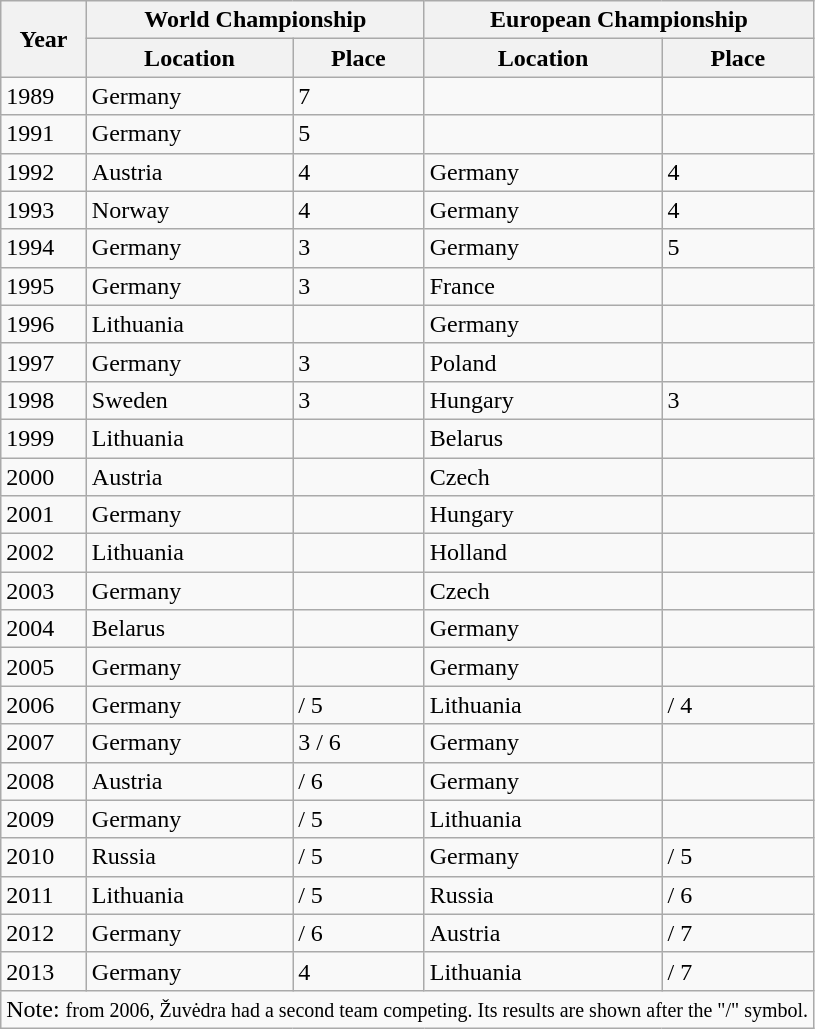<table class=wikitable>
<tr>
<th rowspan=2>Year</th>
<th colspan=2>World Championship</th>
<th colspan=2>European Championship</th>
</tr>
<tr>
<th>Location</th>
<th>Place</th>
<th>Location</th>
<th>Place</th>
</tr>
<tr>
<td>1989</td>
<td>Germany</td>
<td>7</td>
<td> </td>
<td> </td>
</tr>
<tr>
<td>1991</td>
<td>Germany</td>
<td>5</td>
<td> </td>
<td> </td>
</tr>
<tr>
<td>1992</td>
<td>Austria</td>
<td>4</td>
<td>Germany</td>
<td>4</td>
</tr>
<tr>
<td>1993</td>
<td>Norway</td>
<td>4</td>
<td>Germany</td>
<td>4</td>
</tr>
<tr>
<td>1994</td>
<td>Germany</td>
<td>3</td>
<td>Germany</td>
<td>5</td>
</tr>
<tr>
<td>1995</td>
<td>Germany</td>
<td>3</td>
<td>France</td>
<td></td>
</tr>
<tr>
<td>1996</td>
<td>Lithuania</td>
<td></td>
<td>Germany</td>
<td></td>
</tr>
<tr>
<td>1997</td>
<td>Germany</td>
<td>3</td>
<td>Poland</td>
<td></td>
</tr>
<tr>
<td>1998</td>
<td>Sweden</td>
<td>3</td>
<td>Hungary</td>
<td>3</td>
</tr>
<tr>
<td>1999</td>
<td>Lithuania</td>
<td></td>
<td>Belarus</td>
<td></td>
</tr>
<tr>
<td>2000</td>
<td>Austria</td>
<td></td>
<td>Czech</td>
<td></td>
</tr>
<tr>
<td>2001</td>
<td>Germany</td>
<td></td>
<td>Hungary</td>
<td></td>
</tr>
<tr>
<td>2002</td>
<td>Lithuania</td>
<td></td>
<td>Holland</td>
<td></td>
</tr>
<tr>
<td>2003</td>
<td>Germany</td>
<td></td>
<td>Czech</td>
<td></td>
</tr>
<tr>
<td>2004</td>
<td>Belarus</td>
<td></td>
<td>Germany</td>
<td></td>
</tr>
<tr>
<td>2005</td>
<td>Germany</td>
<td></td>
<td>Germany</td>
<td></td>
</tr>
<tr>
<td>2006</td>
<td>Germany</td>
<td> / 5</td>
<td>Lithuania</td>
<td> / 4</td>
</tr>
<tr>
<td>2007</td>
<td>Germany</td>
<td>3 / 6</td>
<td>Germany</td>
<td></td>
</tr>
<tr>
<td>2008</td>
<td>Austria</td>
<td> / 6</td>
<td>Germany</td>
<td></td>
</tr>
<tr>
<td>2009</td>
<td>Germany</td>
<td> / 5</td>
<td>Lithuania</td>
<td></td>
</tr>
<tr>
<td>2010</td>
<td>Russia</td>
<td> / 5</td>
<td>Germany</td>
<td> / 5</td>
</tr>
<tr>
<td>2011</td>
<td>Lithuania</td>
<td> / 5</td>
<td>Russia</td>
<td> / 6</td>
</tr>
<tr>
<td>2012</td>
<td>Germany</td>
<td> / 6</td>
<td>Austria</td>
<td> / 7</td>
</tr>
<tr>
<td>2013</td>
<td>Germany</td>
<td>4</td>
<td>Lithuania</td>
<td> / 7</td>
</tr>
<tr>
<td colspan=5>Note: <small>from 2006, Žuvėdra had a second team competing. Its results are shown after the "/" symbol.</small></td>
</tr>
</table>
